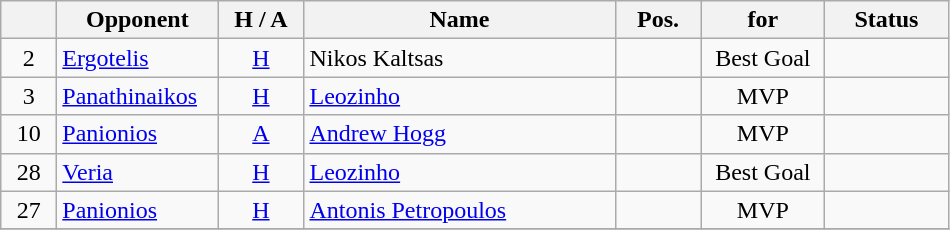<table class="wikitable" style="text-align: left">
<tr>
<th width="030"></th>
<th width="100">Opponent</th>
<th width="050">H / A</th>
<th width="200">Name</th>
<th width="050">Pos.</th>
<th width="075">for</th>
<th width="075">Status</th>
</tr>
<tr>
<td style="text-align: center">2</td>
<td><a href='#'>Ergotelis</a></td>
<td style="text-align: center"><a href='#'>H</a></td>
<td> Nikos Kaltsas</td>
<td></td>
<td style="text-align: center">Best Goal</td>
<td></td>
</tr>
<tr>
<td style="text-align: center">3</td>
<td><a href='#'>Panathinaikos</a></td>
<td style="text-align: center"><a href='#'>H</a></td>
<td> <a href='#'>Leozinho</a></td>
<td></td>
<td style="text-align: center">MVP</td>
<td></td>
</tr>
<tr>
<td style="text-align: center">10</td>
<td><a href='#'>Panionios</a></td>
<td style="text-align: center"><a href='#'>A</a></td>
<td> <a href='#'>Andrew Hogg</a></td>
<td></td>
<td style="text-align: center">MVP</td>
<td></td>
</tr>
<tr>
<td style="text-align: center">28</td>
<td><a href='#'>Veria</a></td>
<td style="text-align: center"><a href='#'>H</a></td>
<td> <a href='#'>Leozinho</a></td>
<td></td>
<td style="text-align: center">Best Goal</td>
<td></td>
</tr>
<tr>
<td style="text-align: center">27</td>
<td><a href='#'>Panionios</a></td>
<td style="text-align: center"><a href='#'>H</a></td>
<td> <a href='#'>Antonis Petropoulos</a></td>
<td></td>
<td style="text-align: center">MVP</td>
<td></td>
</tr>
<tr>
</tr>
</table>
